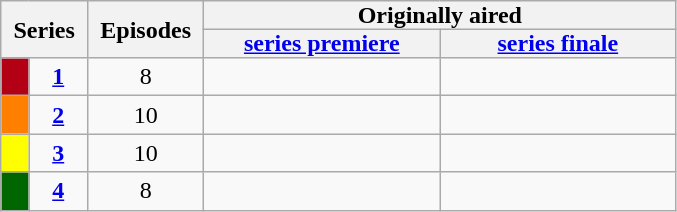<table class="wikitable" style="text-align: center">
<tr>
<th style="padding:0 8px;" colspan="2" rowspan="2">Series</th>
<th style="padding:0 8px;" rowspan="2">Episodes</th>
<th style="padding:0 8px;" colspan="2">Originally aired</th>
</tr>
<tr>
<th style="padding:0 8px;"><a href='#'>series premiere</a></th>
<th style="padding:0 8px;"><a href='#'>series finale</a></th>
</tr>
<tr>
<td style="background:#B30015; color:#100; text-align:center;"></td>
<td style="text-align:center"><strong><a href='#'>1</a></strong></td>
<td style="text-align:center">8</td>
<td style="text-align:center" width="150"></td>
<td style="text-align:center" width="150"></td>
</tr>
<tr>
<td style="background:#FF7F00; color:#100; text-align:center;"></td>
<td style="text-align:center"><strong><a href='#'>2</a></strong></td>
<td style="text-align:center">10</td>
<td style="text-align:center" width="150"></td>
<td style="text-align:center" width="150"></td>
</tr>
<tr>
<td style="background:#FFFF00; color:#100; text-align:center;"></td>
<td style="text-align:center"><strong><a href='#'>3</a></strong></td>
<td style="text-align:center">10</td>
<td style="text-align:center" width="150"></td>
<td style="text-align:center" width="150"></td>
</tr>
<tr>
<td style="background:#006600; color:#100; text-align:center;"></td>
<td style="text-align:center"><strong><a href='#'>4</a></strong></td>
<td style="text-align:center">8</td>
<td style="text-align:center" width="150"></td>
<td style="text-align:center" width="150"></td>
</tr>
</table>
